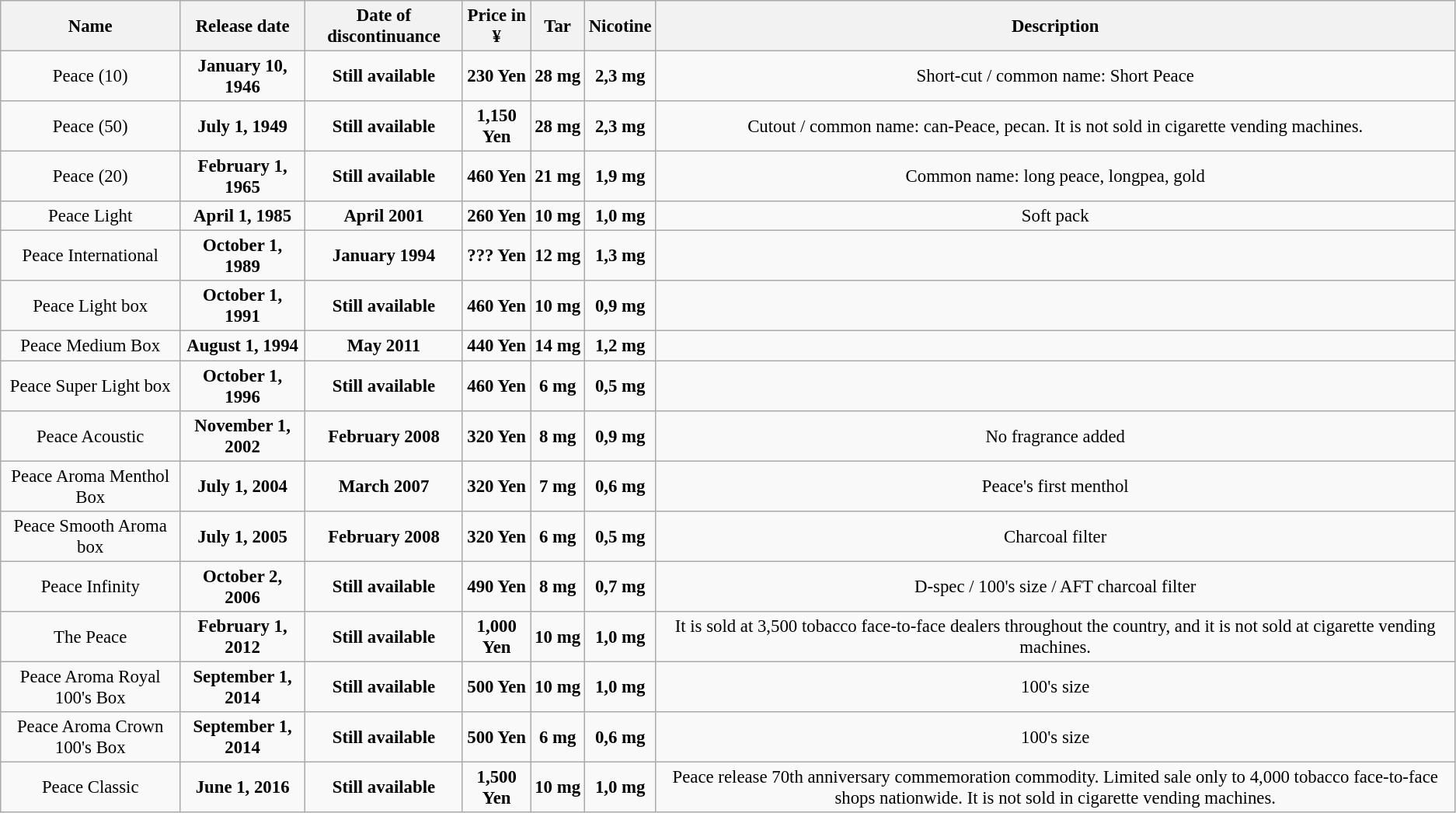<table class="wikitable" style="font-size: 95%;text-align:center">
<tr>
<th>Name</th>
<th>Release date</th>
<th>Date of discontinuance</th>
<th>Price in ¥</th>
<th>Tar</th>
<th>Nicotine</th>
<th>Description</th>
</tr>
<tr>
<td>Peace (10)</td>
<td><strong>January 10, 1946</strong></td>
<td><strong>Still available</strong></td>
<td><strong>230 Yen</strong></td>
<td><strong>28 mg</strong></td>
<td><strong>2,3 mg</strong></td>
<td>Short-cut / common name: Short Peace</td>
</tr>
<tr>
<td>Peace (50)</td>
<td><strong>July 1, 1949</strong></td>
<td><strong>Still available</strong></td>
<td><strong>1,150 Yen</strong></td>
<td><strong>28 mg</strong></td>
<td><strong>2,3 mg</strong></td>
<td>Cutout / common name: can-Peace, pecan. It is not sold in cigarette vending machines.</td>
</tr>
<tr>
<td>Peace (20)</td>
<td><strong>February 1, 1965</strong></td>
<td><strong>Still available</strong></td>
<td><strong>460 Yen</strong></td>
<td><strong>21 mg</strong></td>
<td><strong>1,9 mg</strong></td>
<td>Common name: long peace, longpea, gold</td>
</tr>
<tr>
<td>Peace Light</td>
<td><strong>April 1, 1985</strong></td>
<td><strong>April 2001</strong></td>
<td><strong>260 Yen</strong></td>
<td><strong>10 mg</strong></td>
<td><strong>1,0 mg</strong></td>
<td>Soft pack</td>
</tr>
<tr>
<td>Peace International</td>
<td><strong>October 1, 1989</strong></td>
<td><strong>January 1994</strong></td>
<td><strong>??? Yen</strong></td>
<td><strong>12 mg</strong></td>
<td><strong>1,3 mg</strong></td>
<td></td>
</tr>
<tr>
<td>Peace Light box</td>
<td><strong>October 1, 1991</strong></td>
<td><strong>Still available</strong></td>
<td><strong>460 Yen</strong></td>
<td><strong>10 mg</strong></td>
<td><strong>0,9 mg</strong></td>
<td></td>
</tr>
<tr>
<td>Peace Medium Box</td>
<td><strong>August 1, 1994</strong></td>
<td><strong>May 2011</strong></td>
<td><strong>440 Yen</strong></td>
<td><strong>14 mg</strong></td>
<td><strong>1,2 mg</strong></td>
<td></td>
</tr>
<tr>
<td>Peace Super Light box</td>
<td><strong>October 1, 1996</strong></td>
<td><strong>Still available</strong></td>
<td><strong>460 Yen</strong></td>
<td><strong>6 mg</strong></td>
<td><strong>0,5 mg</strong></td>
<td></td>
</tr>
<tr>
<td>Peace Acoustic</td>
<td><strong>November 1, 2002</strong></td>
<td><strong>February 2008</strong></td>
<td><strong>320 Yen</strong></td>
<td><strong>8 mg</strong></td>
<td><strong>0,9 mg</strong></td>
<td>No fragrance added</td>
</tr>
<tr>
<td>Peace Aroma Menthol Box</td>
<td><strong>July 1, 2004</strong></td>
<td><strong>March 2007</strong></td>
<td><strong>320 Yen</strong></td>
<td><strong>7 mg</strong></td>
<td><strong>0,6 mg</strong></td>
<td>Peace's first menthol</td>
</tr>
<tr>
<td>Peace Smooth Aroma box</td>
<td><strong>July 1, 2005</strong></td>
<td><strong>February 2008</strong></td>
<td><strong>320 Yen</strong></td>
<td><strong>6 mg</strong></td>
<td><strong>0,5 mg</strong></td>
<td>Charcoal filter</td>
</tr>
<tr>
<td>Peace Infinity</td>
<td><strong>October 2, 2006</strong></td>
<td><strong>Still available</strong></td>
<td><strong>490 Yen</strong></td>
<td><strong>8 mg</strong></td>
<td><strong>0,7 mg</strong></td>
<td>D-spec / 100's size / AFT charcoal filter</td>
</tr>
<tr>
<td>The Peace</td>
<td><strong>February 1, 2012</strong></td>
<td><strong>Still available</strong></td>
<td><strong>1,000 Yen</strong></td>
<td><strong>10 mg</strong></td>
<td><strong>1,0 mg</strong></td>
<td>It is sold at 3,500 tobacco face-to-face dealers throughout the country, and it is not sold at cigarette vending machines.</td>
</tr>
<tr>
<td>Peace Aroma Royal 100's Box</td>
<td><strong>September 1, 2014</strong></td>
<td><strong>Still available</strong></td>
<td><strong>500 Yen</strong></td>
<td><strong>10 mg</strong></td>
<td><strong>1,0 mg</strong></td>
<td>100's size</td>
</tr>
<tr>
<td>Peace Aroma Crown 100's Box</td>
<td><strong>September 1, 2014</strong></td>
<td><strong>Still available</strong></td>
<td><strong>500 Yen</strong></td>
<td><strong>6 mg</strong></td>
<td><strong>0,6 mg</strong></td>
<td>100's size</td>
</tr>
<tr>
<td>Peace Classic</td>
<td><strong>June 1, 2016</strong></td>
<td><strong>Still available</strong></td>
<td><strong>1,500 Yen</strong></td>
<td><strong>10 mg</strong></td>
<td><strong>1,0 mg</strong></td>
<td>Peace release 70th anniversary commemoration commodity. Limited sale only to 4,000 tobacco face-to-face shops nationwide. It is not sold in cigarette vending machines.</td>
</tr>
</table>
